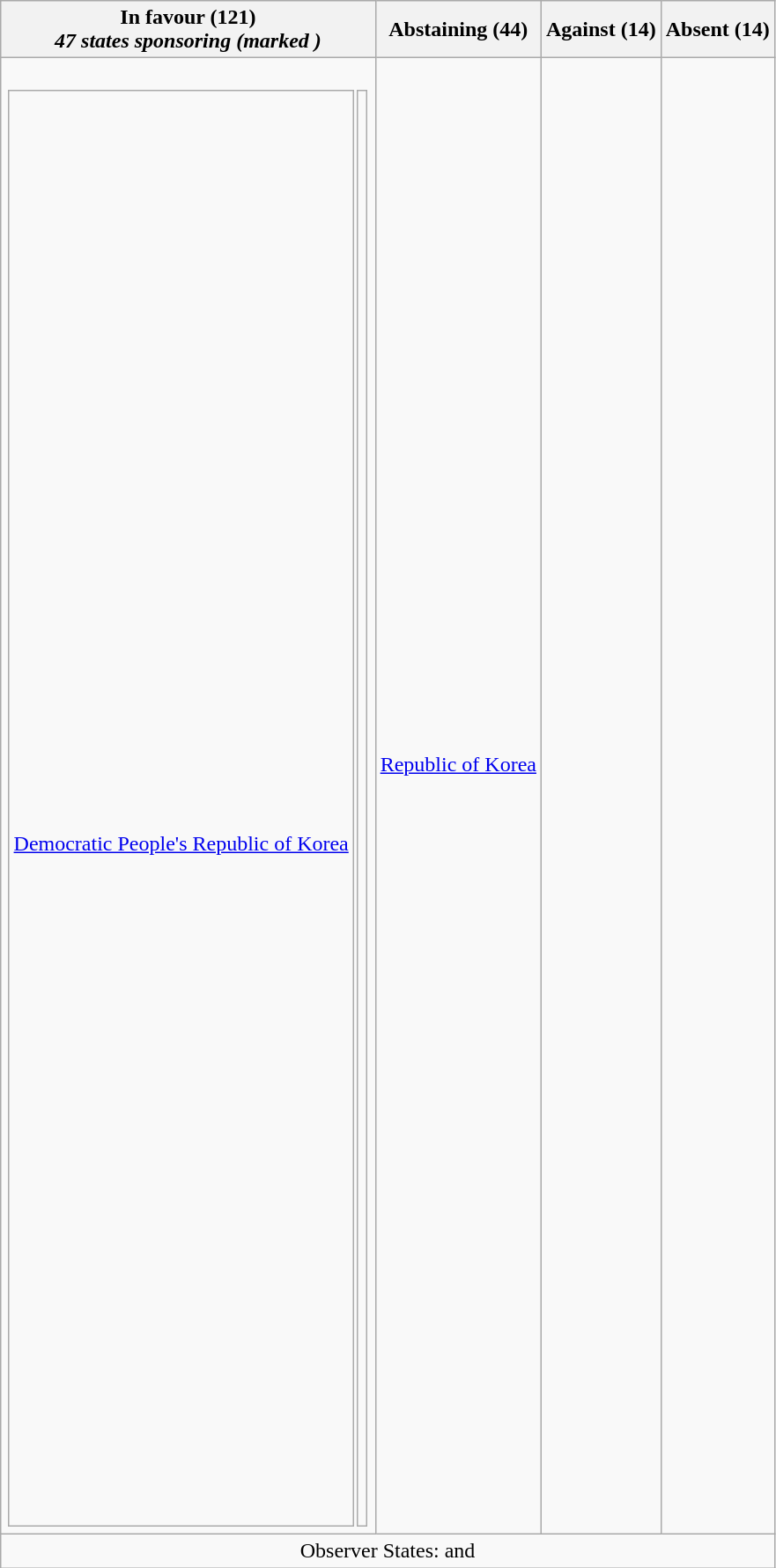<table class="wikitable">
<tr>
<th>In favour (121)<br><em>47 states sponsoring (marked )</em></th>
<th>Abstaining (44)</th>
<th>Against (14)</th>
<th>Absent (14)</th>
</tr>
<tr style="vertical-align: top;">
<td><br><table>
<tr style="vertical-align: top;">
<td><br><br><br><br><br><br><br><br><br><br><br><br><br><br><br><br><br><br><br><br><br><br><br><br><br><br><br><br><br><br><br> <a href='#'>Democratic People's Republic of Korea</a><br><br><br><br><br><br><br><br><br><br><br><br><br><br><br><br><br><br><br><br><br><br><br><br><br><br><br><br><br></td>
<td><br><br><br><br><br><br><br><br><br><br><br><br><br><br><br><br><br><br><br><br><br><br><br><br><br><br><br><br><br><br><br><br><br><br><br><br><br><br><br><br><br><br><br><br><br><br><br><br><br><br><br><br><br><br><br><br><br><br><br></td>
</tr>
</table>
</td>
<td><br><br><br><br><br><br><br><br><br><br><br><br><br><br><br><br><br><br><br><br><br><br><br><br><br><br><br><br><br> <a href='#'>Republic of Korea</a><br><br><br><br><br><br><br><br><br><br><br><br><br><br></td>
<td><br><br><br><br><br><br><br><br><br><br><br><br><br></td>
<td><br><br><br><br><br><br><br><br><br><br><br><br><br></td>
</tr>
<tr style="text-align: center;">
<td colspan=4>Observer States:  and </td>
</tr>
</table>
